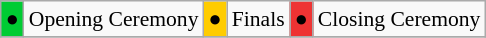<table class="wikitable" style="margin:0.5em auto; font-size:90%;">
<tr>
<td bgcolor=#00cc33>●</td>
<td>Opening Ceremony</td>
<td bgcolor=#ffcc00>●</td>
<td>Finals</td>
<td bgcolor=#ee3333>●</td>
<td>Closing Ceremony</td>
</tr>
<tr>
</tr>
</table>
